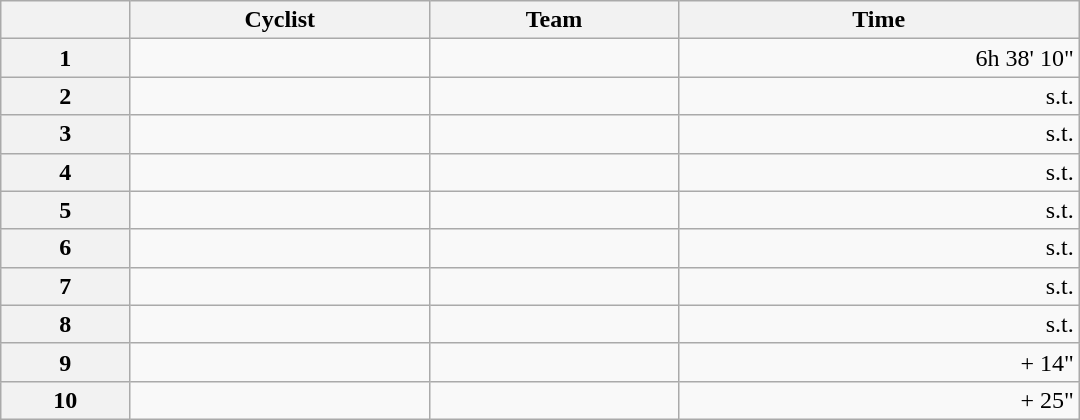<table class="wikitable" style="width:45em;margin-bottom:0;">
<tr>
<th></th>
<th>Cyclist</th>
<th>Team</th>
<th>Time</th>
</tr>
<tr>
<th style="text-align:center">1</th>
<td></td>
<td></td>
<td align=right>6h 38' 10"</td>
</tr>
<tr>
<th style="text-align:center">2</th>
<td></td>
<td></td>
<td align=right>s.t.</td>
</tr>
<tr>
<th style="text-align:center">3</th>
<td></td>
<td></td>
<td align=right>s.t.</td>
</tr>
<tr>
<th style="text-align:center">4</th>
<td></td>
<td></td>
<td align=right>s.t.</td>
</tr>
<tr>
<th style="text-align:center">5</th>
<td></td>
<td></td>
<td align=right>s.t.</td>
</tr>
<tr>
<th style="text-align:center">6</th>
<td></td>
<td></td>
<td align=right>s.t.</td>
</tr>
<tr>
<th style="text-align:center">7</th>
<td></td>
<td></td>
<td align=right>s.t.</td>
</tr>
<tr>
<th style="text-align:center">8</th>
<td></td>
<td></td>
<td align=right>s.t.</td>
</tr>
<tr>
<th style="text-align:center">9</th>
<td></td>
<td></td>
<td align=right>+ 14"</td>
</tr>
<tr>
<th style="text-align:center">10</th>
<td></td>
<td></td>
<td align=right>+ 25"</td>
</tr>
</table>
